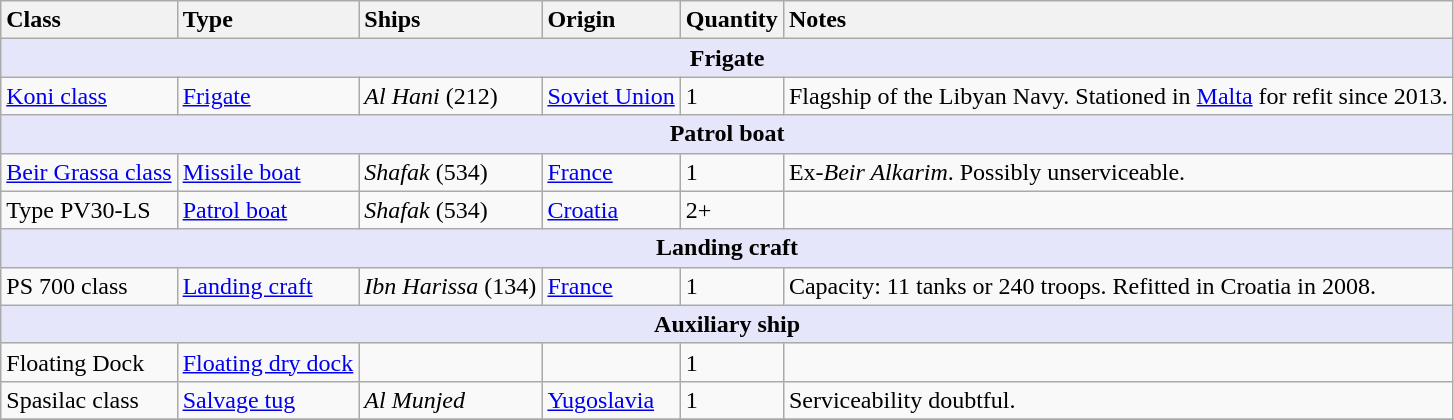<table class="wikitable">
<tr>
<th style="text-align: left;">Class</th>
<th style="text-align: left;">Type</th>
<th style="text-align: left;">Ships</th>
<th style="text-align: left;">Origin</th>
<th style="text-align: left;">Quantity</th>
<th style="text-align: left;">Notes</th>
</tr>
<tr>
<th colspan="7" style="background: lavender;">Frigate</th>
</tr>
<tr>
<td><a href='#'>Koni class</a></td>
<td><a href='#'>Frigate</a></td>
<td><em>Al Hani</em> (212)</td>
<td><a href='#'>Soviet Union</a></td>
<td>1</td>
<td>Flagship of the Libyan Navy. Stationed in <a href='#'>Malta</a> for refit since 2013.</td>
</tr>
<tr>
<th colspan="7" style="background: lavender;">Patrol boat</th>
</tr>
<tr>
<td><a href='#'>Beir Grassa class</a></td>
<td><a href='#'>Missile boat</a></td>
<td><em>Shafak</em> (534)</td>
<td><a href='#'>France</a></td>
<td>1</td>
<td>Ex-<em>Beir Alkarim</em>. Possibly unserviceable.</td>
</tr>
<tr>
<td>Type PV30-LS</td>
<td><a href='#'>Patrol boat</a></td>
<td><em>Shafak</em> (534)</td>
<td><a href='#'>Croatia</a></td>
<td>2+</td>
<td></td>
</tr>
<tr>
<th colspan="7" style="background: lavender;">Landing craft</th>
</tr>
<tr>
<td>PS 700 class</td>
<td><a href='#'>Landing craft</a></td>
<td><em>Ibn Harissa</em> (134)</td>
<td><a href='#'>France</a></td>
<td>1</td>
<td>Capacity: 11 tanks or 240 troops. Refitted in Croatia in 2008.</td>
</tr>
<tr>
<th colspan="7" style="background: lavender;">Auxiliary ship</th>
</tr>
<tr>
<td>Floating Dock</td>
<td><a href='#'>Floating dry dock</a></td>
<td></td>
<td></td>
<td>1</td>
<td></td>
</tr>
<tr>
<td>Spasilac class</td>
<td><a href='#'>Salvage tug</a></td>
<td><em>Al Munjed</em></td>
<td><a href='#'>Yugoslavia</a></td>
<td>1</td>
<td>Serviceability doubtful.</td>
</tr>
<tr>
</tr>
</table>
